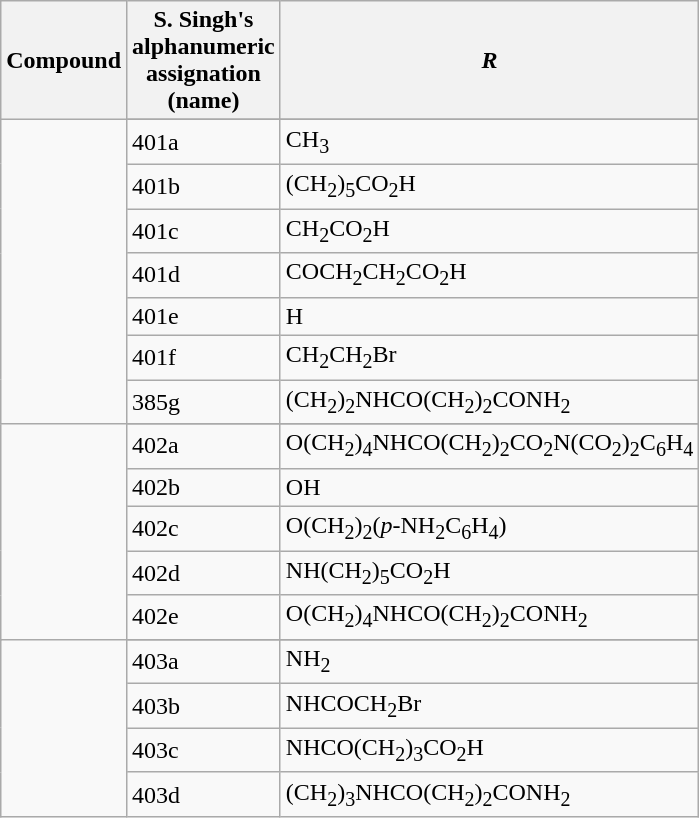<table class="wikitable sortable">
<tr>
<th>Compound</th>
<th>S. Singh's<br>alphanumeric<br>assignation<br>(name)</th>
<th><em>R</em></th>
</tr>
<tr>
<td rowspan=8></td>
</tr>
<tr>
<td>401a</td>
<td>CH<sub>3</sub></td>
</tr>
<tr>
<td>401b</td>
<td>(CH<sub>2</sub>)<sub>5</sub>CO<sub>2</sub>H</td>
</tr>
<tr>
<td>401c</td>
<td>CH<sub>2</sub>CO<sub>2</sub>H</td>
</tr>
<tr>
<td>401d</td>
<td>COCH<sub>2</sub>CH<sub>2</sub>CO<sub>2</sub>H</td>
</tr>
<tr>
<td>401e</td>
<td>H</td>
</tr>
<tr>
<td>401f</td>
<td>CH<sub>2</sub>CH<sub>2</sub>Br</td>
</tr>
<tr>
<td>385g</td>
<td>(CH<sub>2</sub>)<sub>2</sub>NHCO(CH<sub>2</sub>)<sub>2</sub>CONH<sub>2</sub></td>
</tr>
<tr>
<td rowspan=6></td>
</tr>
<tr>
<td>402a</td>
<td>O(CH<sub>2</sub>)<sub>4</sub>NHCO(CH<sub>2</sub>)<sub>2</sub>CO<sub>2</sub>N(CO<sub>2</sub>)<sub>2</sub>C<sub>6</sub>H<sub>4</sub></td>
</tr>
<tr>
<td>402b</td>
<td>OH</td>
</tr>
<tr>
<td>402c</td>
<td>O(CH<sub>2</sub>)<sub>2</sub>(<em>p</em>-NH<sub>2</sub>C<sub>6</sub>H<sub>4</sub>)</td>
</tr>
<tr>
<td>402d</td>
<td>NH(CH<sub>2</sub>)<sub>5</sub>CO<sub>2</sub>H</td>
</tr>
<tr>
<td>402e</td>
<td>O(CH<sub>2</sub>)<sub>4</sub>NHCO(CH<sub>2</sub>)<sub>2</sub>CONH<sub>2</sub></td>
</tr>
<tr>
<td rowspan=5></td>
</tr>
<tr>
<td>403a</td>
<td>NH<sub>2</sub></td>
</tr>
<tr>
<td>403b</td>
<td>NHCOCH<sub>2</sub>Br</td>
</tr>
<tr>
<td>403c</td>
<td>NHCO(CH<sub>2</sub>)<sub>3</sub>CO<sub>2</sub>H</td>
</tr>
<tr>
<td>403d</td>
<td>(CH<sub>2</sub>)<sub>3</sub>NHCO(CH<sub>2</sub>)<sub>2</sub>CONH<sub>2</sub></td>
</tr>
</table>
